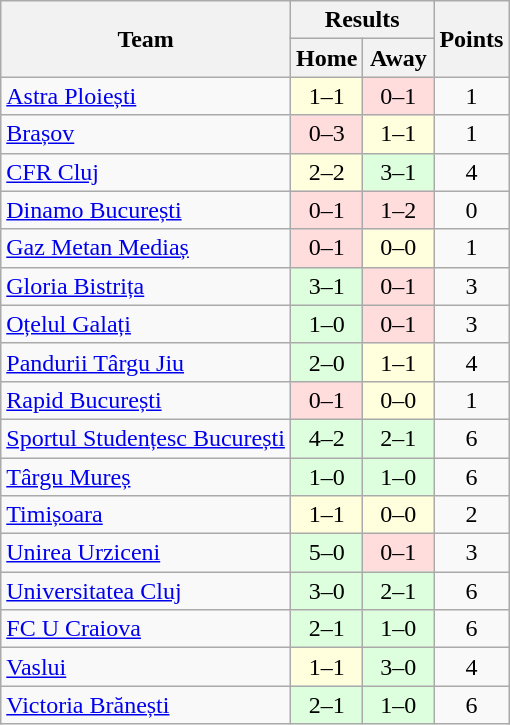<table class="wikitable" style="text-align:center">
<tr>
<th rowspan=2>Team</th>
<th colspan=2>Results</th>
<th rowspan=2>Points</th>
</tr>
<tr>
<th width=40>Home</th>
<th width=40>Away</th>
</tr>
<tr>
<td align=left><a href='#'>Astra Ploiești</a></td>
<td bgcolor="#ffffdd">1–1</td>
<td bgcolor="#ffdddd">0–1</td>
<td>1</td>
</tr>
<tr>
<td align=left><a href='#'>Brașov</a></td>
<td bgcolor="#ffdddd">0–3</td>
<td bgcolor="#ffffdd">1–1</td>
<td>1</td>
</tr>
<tr>
<td align=left><a href='#'>CFR Cluj</a></td>
<td bgcolor="#ffffdd">2–2</td>
<td bgcolor="#ddffdd">3–1</td>
<td>4</td>
</tr>
<tr>
<td align=left><a href='#'>Dinamo București</a></td>
<td bgcolor="#ffdddd">0–1</td>
<td bgcolor="#ffdddd">1–2</td>
<td>0</td>
</tr>
<tr>
<td align=left><a href='#'>Gaz Metan Mediaș</a></td>
<td bgcolor="#ffdddd">0–1</td>
<td bgcolor="#ffffdd">0–0</td>
<td>1</td>
</tr>
<tr>
<td align=left><a href='#'>Gloria Bistrița</a></td>
<td bgcolor="#ddffdd">3–1</td>
<td bgcolor="#ffdddd">0–1</td>
<td>3</td>
</tr>
<tr>
<td align=left><a href='#'>Oțelul Galați</a></td>
<td bgcolor="#ddffdd">1–0</td>
<td bgcolor="#ffdddd">0–1</td>
<td>3</td>
</tr>
<tr>
<td align=left><a href='#'>Pandurii Târgu Jiu</a></td>
<td bgcolor="#ddffdd">2–0</td>
<td bgcolor="#ffffdd">1–1</td>
<td>4</td>
</tr>
<tr>
<td align=left><a href='#'>Rapid București</a></td>
<td bgcolor="#ffdddd">0–1</td>
<td bgcolor="#ffffdd">0–0</td>
<td>1</td>
</tr>
<tr>
<td align=left><a href='#'>Sportul Studențesc București</a></td>
<td bgcolor="#ddffdd">4–2</td>
<td bgcolor="#ddffdd">2–1</td>
<td>6</td>
</tr>
<tr>
<td align=left><a href='#'>Târgu Mureș</a></td>
<td bgcolor="#ddffdd">1–0</td>
<td bgcolor="#ddffdd">1–0</td>
<td>6</td>
</tr>
<tr>
<td align=left><a href='#'>Timișoara</a></td>
<td bgcolor="#ffffdd">1–1</td>
<td bgcolor="#ffffdd">0–0</td>
<td>2</td>
</tr>
<tr>
<td align=left><a href='#'>Unirea Urziceni</a></td>
<td bgcolor="#ddffdd">5–0</td>
<td bgcolor="#ffdddd">0–1</td>
<td>3</td>
</tr>
<tr>
<td align=left><a href='#'>Universitatea Cluj</a></td>
<td bgcolor="#ddffdd">3–0</td>
<td bgcolor="#ddffdd">2–1</td>
<td>6</td>
</tr>
<tr>
<td align=left><a href='#'>FC U Craiova</a></td>
<td bgcolor="#ddffdd">2–1</td>
<td bgcolor="#ddffdd">1–0</td>
<td>6</td>
</tr>
<tr>
<td align=left><a href='#'>Vaslui</a></td>
<td bgcolor="#ffffdd">1–1</td>
<td bgcolor="#ddffdd">3–0</td>
<td>4</td>
</tr>
<tr>
<td align=left><a href='#'>Victoria Brănești</a></td>
<td bgcolor="#ddffdd">2–1</td>
<td bgcolor="#ddffdd">1–0</td>
<td>6</td>
</tr>
</table>
